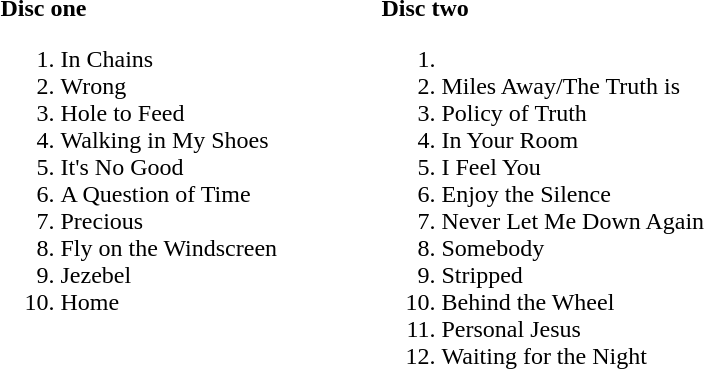<table>
<tr>
<td width=250 valign=top><br><strong>Disc one</strong><ol><li>In Chains</li><li>Wrong</li><li>Hole to Feed</li><li>Walking in My Shoes</li><li>It's No Good</li><li>A Question of Time</li><li>Precious</li><li>Fly on the Windscreen</li><li>Jezebel</li><li>Home</li></ol></td>
<td width=250 valign=top><br><strong>Disc two</strong><ol><li><li>Miles Away/The Truth is</li><li>Policy of Truth</li><li>In Your Room</li><li>I Feel You</li><li>Enjoy the Silence</li><li>Never Let Me Down Again</li><li>Somebody</li><li>Stripped</li><li>Behind the Wheel</li><li>Personal Jesus</li><li>Waiting for the Night</li></ol></td>
</tr>
</table>
